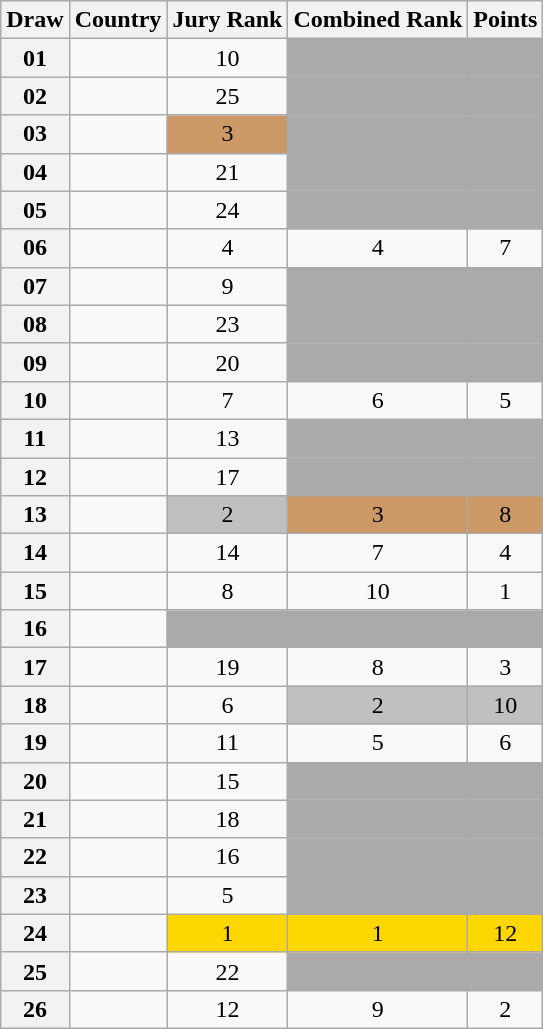<table class="sortable wikitable collapsible plainrowheaders" style="text-align:center;">
<tr>
<th scope="col">Draw</th>
<th scope="col">Country</th>
<th scope="col">Jury Rank</th>
<th scope="col">Combined Rank</th>
<th scope="col">Points</th>
</tr>
<tr>
<th scope="row" style="text-align:center;">01</th>
<td style="text-align:left;"></td>
<td>10</td>
<td style="background:#AAAAAA;"></td>
<td style="background:#AAAAAA;"></td>
</tr>
<tr>
<th scope="row" style="text-align:center;">02</th>
<td style="text-align:left;"></td>
<td>25</td>
<td style="background:#AAAAAA;"></td>
<td style="background:#AAAAAA;"></td>
</tr>
<tr>
<th scope="row" style="text-align:center;">03</th>
<td style="text-align:left;"></td>
<td style="background:#CC9966;">3</td>
<td style="background:#AAAAAA;"></td>
<td style="background:#AAAAAA;"></td>
</tr>
<tr>
<th scope="row" style="text-align:center;">04</th>
<td style="text-align:left;"></td>
<td>21</td>
<td style="background:#AAAAAA;"></td>
<td style="background:#AAAAAA;"></td>
</tr>
<tr>
<th scope="row" style="text-align:center;">05</th>
<td style="text-align:left;"></td>
<td>24</td>
<td style="background:#AAAAAA;"></td>
<td style="background:#AAAAAA;"></td>
</tr>
<tr>
<th scope="row" style="text-align:center;">06</th>
<td style="text-align:left;"></td>
<td>4</td>
<td>4</td>
<td>7</td>
</tr>
<tr>
<th scope="row" style="text-align:center;">07</th>
<td style="text-align:left;"></td>
<td>9</td>
<td style="background:#AAAAAA;"></td>
<td style="background:#AAAAAA;"></td>
</tr>
<tr>
<th scope="row" style="text-align:center;">08</th>
<td style="text-align:left;"></td>
<td>23</td>
<td style="background:#AAAAAA;"></td>
<td style="background:#AAAAAA;"></td>
</tr>
<tr>
<th scope="row" style="text-align:center;">09</th>
<td style="text-align:left;"></td>
<td>20</td>
<td style="background:#AAAAAA;"></td>
<td style="background:#AAAAAA;"></td>
</tr>
<tr>
<th scope="row" style="text-align:center;">10</th>
<td style="text-align:left;"></td>
<td>7</td>
<td>6</td>
<td>5</td>
</tr>
<tr>
<th scope="row" style="text-align:center;">11</th>
<td style="text-align:left;"></td>
<td>13</td>
<td style="background:#AAAAAA;"></td>
<td style="background:#AAAAAA;"></td>
</tr>
<tr>
<th scope="row" style="text-align:center;">12</th>
<td style="text-align:left;"></td>
<td>17</td>
<td style="background:#AAAAAA;"></td>
<td style="background:#AAAAAA;"></td>
</tr>
<tr>
<th scope="row" style="text-align:center;">13</th>
<td style="text-align:left;"></td>
<td style="background:silver;">2</td>
<td style="background:#CC9966;">3</td>
<td style="background:#CC9966;">8</td>
</tr>
<tr>
<th scope="row" style="text-align:center;">14</th>
<td style="text-align:left;"></td>
<td>14</td>
<td>7</td>
<td>4</td>
</tr>
<tr>
<th scope="row" style="text-align:center;">15</th>
<td style="text-align:left;"></td>
<td>8</td>
<td>10</td>
<td>1</td>
</tr>
<tr class="sortbottom">
<th scope="row" style="text-align:center;">16</th>
<td style="text-align:left;"></td>
<td style="background:#AAAAAA;"></td>
<td style="background:#AAAAAA;"></td>
<td style="background:#AAAAAA;"></td>
</tr>
<tr>
<th scope="row" style="text-align:center;">17</th>
<td style="text-align:left;"></td>
<td>19</td>
<td>8</td>
<td>3</td>
</tr>
<tr>
<th scope="row" style="text-align:center;">18</th>
<td style="text-align:left;"></td>
<td>6</td>
<td style="background:silver;">2</td>
<td style="background:silver;">10</td>
</tr>
<tr>
<th scope="row" style="text-align:center;">19</th>
<td style="text-align:left;"></td>
<td>11</td>
<td>5</td>
<td>6</td>
</tr>
<tr>
<th scope="row" style="text-align:center;">20</th>
<td style="text-align:left;"></td>
<td>15</td>
<td style="background:#AAAAAA;"></td>
<td style="background:#AAAAAA;"></td>
</tr>
<tr>
<th scope="row" style="text-align:center;">21</th>
<td style="text-align:left;"></td>
<td>18</td>
<td style="background:#AAAAAA;"></td>
<td style="background:#AAAAAA;"></td>
</tr>
<tr>
<th scope="row" style="text-align:center;">22</th>
<td style="text-align:left;"></td>
<td>16</td>
<td style="background:#AAAAAA;"></td>
<td style="background:#AAAAAA;"></td>
</tr>
<tr>
<th scope="row" style="text-align:center;">23</th>
<td style="text-align:left;"></td>
<td>5</td>
<td style="background:#AAAAAA;"></td>
<td style="background:#AAAAAA;"></td>
</tr>
<tr>
<th scope="row" style="text-align:center;">24</th>
<td style="text-align:left;"></td>
<td style="background:gold;">1</td>
<td style="background:gold;">1</td>
<td style="background:gold;">12</td>
</tr>
<tr>
<th scope="row" style="text-align:center;">25</th>
<td style="text-align:left;"></td>
<td>22</td>
<td style="background:#AAAAAA;"></td>
<td style="background:#AAAAAA;"></td>
</tr>
<tr>
<th scope="row" style="text-align:center;">26</th>
<td style="text-align:left;"></td>
<td>12</td>
<td>9</td>
<td>2</td>
</tr>
</table>
